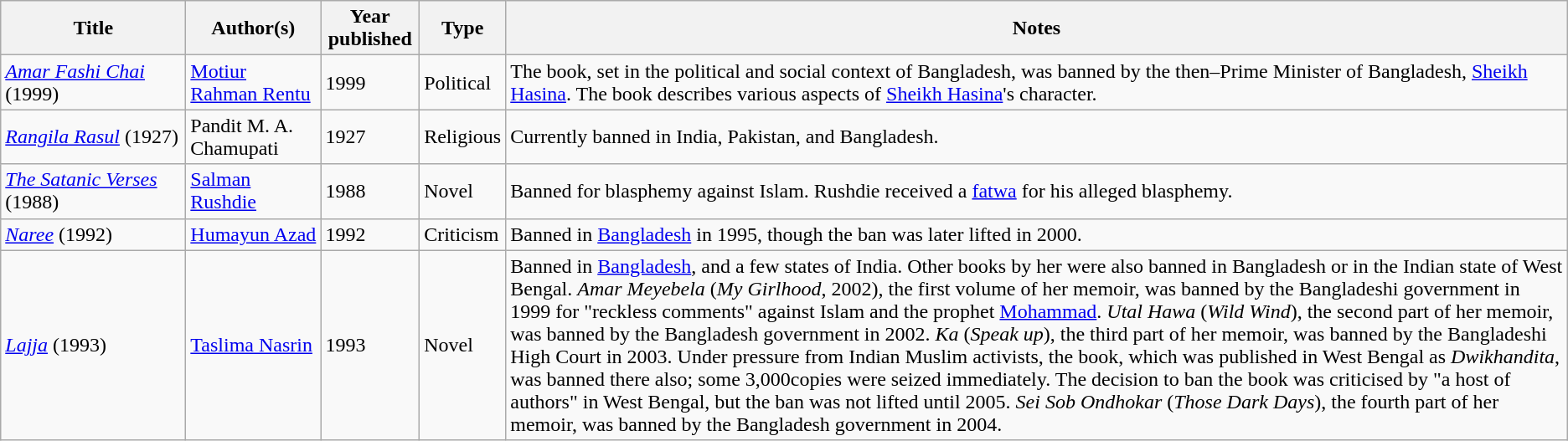<table class="wikitable sortable sticky-header">
<tr>
<th width="140pt">Title</th>
<th width="100pt">Author(s)</th>
<th>Year published</th>
<th>Type</th>
<th class="unsortable">Notes</th>
</tr>
<tr>
<td><em><a href='#'>Amar Fashi Chai</a></em> (1999)</td>
<td><a href='#'>Motiur Rahman Rentu</a></td>
<td>1999</td>
<td>Political</td>
<td>The book, set in the political and social context of Bangladesh, was banned by the then–Prime Minister of Bangladesh, <a href='#'>Sheikh Hasina</a>. The book describes various aspects of <a href='#'>Sheikh Hasina</a>'s character.</td>
</tr>
<tr>
<td><em><a href='#'>Rangila Rasul</a></em> (1927)</td>
<td>Pandit M. A. Chamupati</td>
<td>1927</td>
<td>Religious</td>
<td>Currently banned in India, Pakistan, and Bangladesh.</td>
</tr>
<tr>
<td><em><a href='#'>The Satanic Verses</a></em> (1988)</td>
<td><a href='#'>Salman Rushdie</a></td>
<td>1988</td>
<td>Novel</td>
<td>Banned for blasphemy against Islam. Rushdie received a <a href='#'>fatwa</a> for his alleged blasphemy.</td>
</tr>
<tr>
<td><em><a href='#'>Naree</a></em> (1992)</td>
<td><a href='#'>Humayun Azad</a></td>
<td>1992</td>
<td>Criticism</td>
<td>Banned in <a href='#'>Bangladesh</a> in 1995, though the ban was later lifted in 2000.</td>
</tr>
<tr>
<td><em><a href='#'>Lajja</a></em> (1993)</td>
<td><a href='#'>Taslima Nasrin</a></td>
<td>1993</td>
<td>Novel</td>
<td>Banned in <a href='#'>Bangladesh</a>, and a few states of India. Other books by her were also banned in Bangladesh or in the Indian state of West Bengal. <em>Amar Meyebela</em> (<em>My Girlhood</em>, 2002), the first volume of her memoir, was banned by the Bangladeshi government in 1999 for "reckless comments" against Islam and the prophet <a href='#'>Mohammad</a>. <em>Utal Hawa</em> (<em>Wild Wind</em>), the second part of her memoir, was banned by the Bangladesh government in 2002. <em>Ka</em> (<em>Speak up</em>), the third part of her memoir, was banned by the Bangladeshi High Court in 2003. Under pressure from Indian Muslim activists, the book, which was published in West Bengal as <em>Dwikhandita</em>, was banned there also; some 3,000copies were seized immediately. The decision to ban the book was criticised by "a host of authors" in West Bengal, but the ban was not lifted until 2005. <em>Sei Sob Ondhokar</em> (<em>Those Dark Days</em>), the fourth part of her memoir, was banned by the Bangladesh government in 2004.</td>
</tr>
</table>
